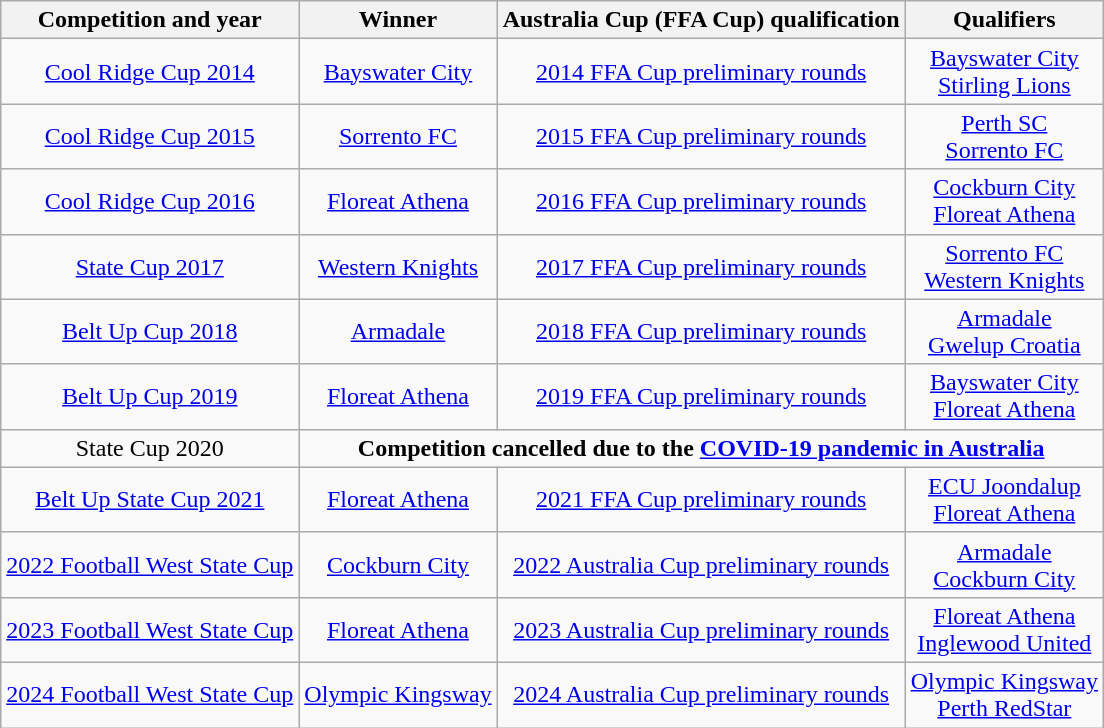<table class="wikitable" style="text-align:center">
<tr>
<th>Competition and year</th>
<th>Winner</th>
<th>Australia Cup (FFA Cup) qualification</th>
<th>Qualifiers</th>
</tr>
<tr>
<td><a href='#'>Cool Ridge Cup 2014</a></td>
<td><a href='#'>Bayswater City</a></td>
<td><a href='#'>2014 FFA Cup preliminary rounds</a></td>
<td><a href='#'>Bayswater City</a><br><a href='#'>Stirling Lions</a></td>
</tr>
<tr>
<td><a href='#'>Cool Ridge Cup 2015</a></td>
<td><a href='#'>Sorrento FC</a></td>
<td><a href='#'>2015 FFA Cup preliminary rounds</a></td>
<td><a href='#'>Perth SC</a><br><a href='#'>Sorrento FC</a></td>
</tr>
<tr>
<td><a href='#'>Cool Ridge Cup 2016</a></td>
<td><a href='#'>Floreat Athena</a></td>
<td><a href='#'>2016 FFA Cup preliminary rounds</a></td>
<td><a href='#'>Cockburn City</a><br><a href='#'>Floreat Athena</a></td>
</tr>
<tr>
<td><a href='#'>State Cup 2017</a></td>
<td><a href='#'>Western Knights</a></td>
<td><a href='#'>2017 FFA Cup preliminary rounds</a></td>
<td><a href='#'>Sorrento FC</a> <br><a href='#'>Western Knights</a></td>
</tr>
<tr>
<td><a href='#'>Belt Up Cup 2018</a></td>
<td><a href='#'>Armadale</a></td>
<td><a href='#'>2018 FFA Cup preliminary rounds</a></td>
<td><a href='#'>Armadale</a><br><a href='#'>Gwelup Croatia</a></td>
</tr>
<tr>
<td><a href='#'>Belt Up Cup 2019</a></td>
<td><a href='#'>Floreat Athena</a></td>
<td><a href='#'>2019 FFA Cup preliminary rounds</a></td>
<td><a href='#'>Bayswater City</a><br><a href='#'>Floreat Athena</a></td>
</tr>
<tr>
<td>State Cup 2020</td>
<td colspan=4><strong>Competition cancelled due to the <a href='#'>COVID-19 pandemic in Australia</a></strong></td>
</tr>
<tr>
<td><a href='#'>Belt Up State Cup 2021</a></td>
<td><a href='#'>Floreat Athena</a></td>
<td><a href='#'>2021 FFA Cup preliminary rounds</a></td>
<td><a href='#'>ECU Joondalup</a><br><a href='#'>Floreat Athena</a></td>
</tr>
<tr>
<td><a href='#'>2022 Football West State Cup</a></td>
<td><a href='#'>Cockburn City</a></td>
<td><a href='#'>2022 Australia Cup preliminary rounds</a></td>
<td><a href='#'>Armadale</a><br><a href='#'>Cockburn City</a></td>
</tr>
<tr>
<td><a href='#'>2023 Football West State Cup</a></td>
<td><a href='#'>Floreat Athena</a></td>
<td><a href='#'>2023 Australia Cup preliminary rounds</a></td>
<td><a href='#'>Floreat Athena</a><br><a href='#'>Inglewood United</a></td>
</tr>
<tr>
<td><a href='#'>2024 Football West State Cup</a></td>
<td><a href='#'>Olympic Kingsway</a></td>
<td><a href='#'>2024 Australia Cup preliminary rounds</a></td>
<td><a href='#'>Olympic Kingsway</a><br><a href='#'>Perth RedStar</a></td>
</tr>
</table>
